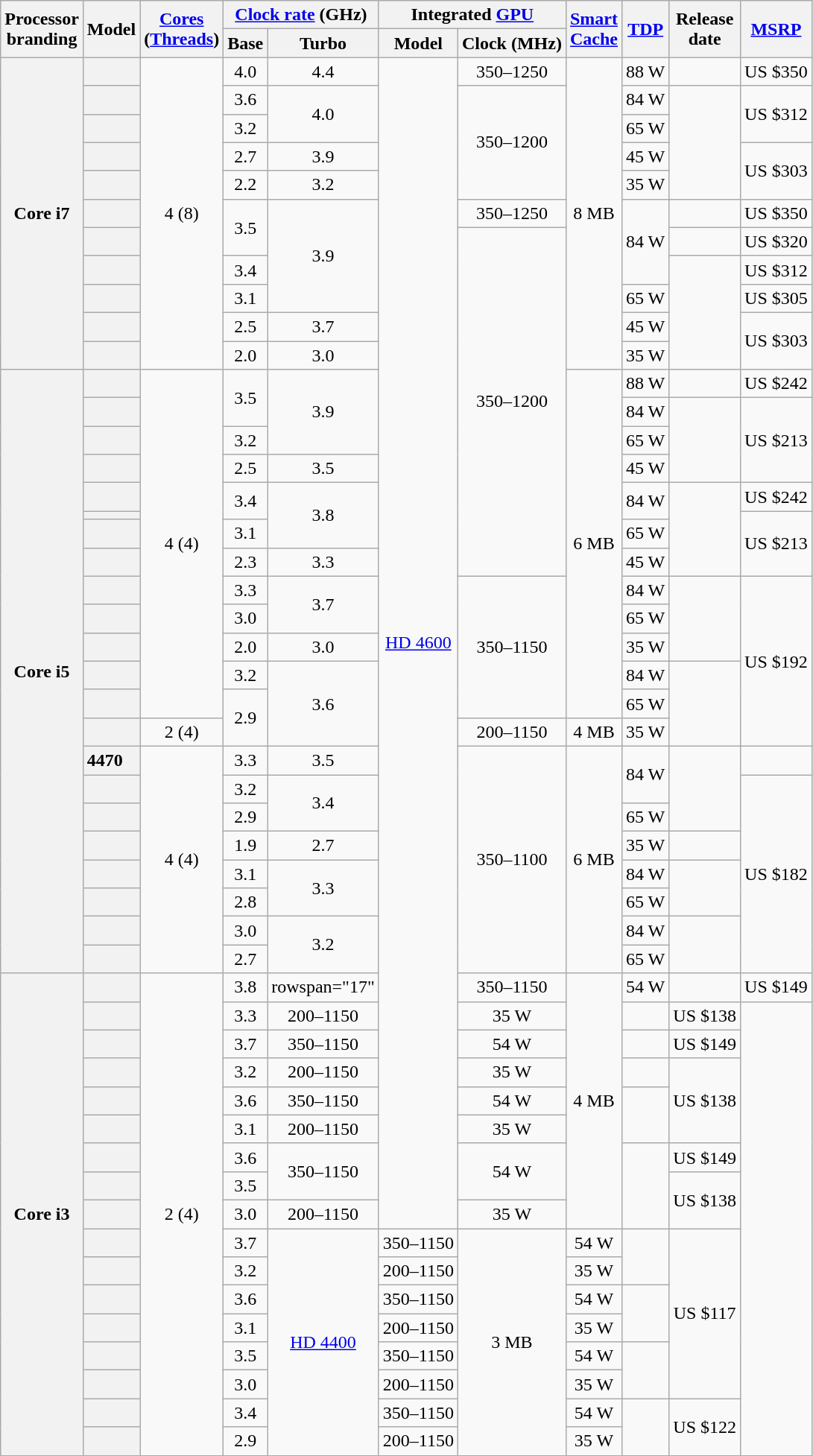<table class="wikitable sortable nowrap" style="text-align: center;">
<tr>
<th class="unsortable" rowspan="2">Processor<br>branding</th>
<th rowspan="2">Model</th>
<th class="unsortable" rowspan="2"><a href='#'>Cores</a><br>(<a href='#'>Threads</a>)</th>
<th colspan="2"><a href='#'>Clock rate</a> (GHz)</th>
<th colspan="2">Integrated <a href='#'>GPU</a></th>
<th class="unsortable" rowspan="2"><a href='#'>Smart<br>Cache</a></th>
<th rowspan="2"><a href='#'>TDP</a></th>
<th rowspan="2">Release<br>date</th>
<th class="unsortable" rowspan="2"><a href='#'>MSRP</a></th>
</tr>
<tr>
<th class="unsortable">Base</th>
<th class="unsortable">Turbo</th>
<th class="unsortable">Model</th>
<th class="unsortable">Clock (MHz)</th>
</tr>
<tr>
<th rowspan="11">Core i7</th>
<th style="text-align:left;" data-sort-value="sku50"></th>
<td rowspan="11">4 (8)</td>
<td>4.0</td>
<td>4.4</td>
<td rowspan="42"><a href='#'>HD 4600</a></td>
<td>350–1250</td>
<td rowspan="11">8 MB</td>
<td>88 W</td>
<td></td>
<td>US $350</td>
</tr>
<tr>
<th style="text-align:left;" data-sort-value="sku49"></th>
<td>3.6</td>
<td rowspan="2">4.0</td>
<td rowspan="4">350–1200</td>
<td>84 W</td>
<td rowspan="4"></td>
<td rowspan="2">US $312</td>
</tr>
<tr>
<th style="text-align:left;" data-sort-value="sku48"></th>
<td>3.2</td>
<td>65 W</td>
</tr>
<tr>
<th style="text-align:left;" data-sort-value="sku47"></th>
<td>2.7</td>
<td>3.9</td>
<td>45 W</td>
<td rowspan="2">US $303</td>
</tr>
<tr>
<th style="text-align:left;" data-sort-value="sku46"></th>
<td>2.2</td>
<td>3.2</td>
<td>35 W</td>
</tr>
<tr>
<th style="text-align:left;" data-sort-value="sku45"></th>
<td rowspan="2">3.5</td>
<td rowspan="4">3.9</td>
<td>350–1250</td>
<td rowspan="3">84 W</td>
<td></td>
<td>US $350</td>
</tr>
<tr>
<th style="text-align:left;" data-sort-value="sku44"></th>
<td rowspan="13">350–1200</td>
<td></td>
<td>US $320</td>
</tr>
<tr>
<th style="text-align:left;" data-sort-value="sku43"></th>
<td>3.4</td>
<td rowspan="4"></td>
<td>US $312</td>
</tr>
<tr>
<th style="text-align:left;" data-sort-value="sku42"></th>
<td>3.1</td>
<td>65 W</td>
<td>US $305</td>
</tr>
<tr>
<th style="text-align:left;" data-sort-value="sku41"></th>
<td>2.5</td>
<td>3.7</td>
<td>45 W</td>
<td rowspan="2">US $303</td>
</tr>
<tr>
<th style="text-align:left;" data-sort-value="sku40"></th>
<td>2.0</td>
<td>3.0</td>
<td>35 W</td>
</tr>
<tr>
<th rowspan="22">Core i5</th>
<th style="text-align:left;" data-sort-value="sku39"></th>
<td rowspan="13">4 (4)</td>
<td rowspan="2">3.5</td>
<td rowspan="3">3.9</td>
<td rowspan="13">6 MB</td>
<td>88 W</td>
<td></td>
<td>US $242</td>
</tr>
<tr>
<th style="text-align:left;" data-sort-value="sku38"></th>
<td>84 W</td>
<td rowspan="3"></td>
<td rowspan="3">US $213</td>
</tr>
<tr>
<th style="text-align:left;" data-sort-value="sku37"></th>
<td>3.2</td>
<td>65 W</td>
</tr>
<tr>
<th style="text-align:left;" data-sort-value="sku36"></th>
<td>2.5</td>
<td>3.5</td>
<td>45 W</td>
</tr>
<tr>
<th style="text-align:left;" data-sort-value="sku35"></th>
<td rowspan="2">3.4</td>
<td rowspan="3">3.8</td>
<td rowspan="2">84 W</td>
<td rowspan="4"></td>
<td>US $242</td>
</tr>
<tr>
<th style="text-align:left;" data-sort-value="sku34"></th>
<td rowspan="3">US $213</td>
</tr>
<tr>
<th style="text-align:left;" data-sort-value="sku33"></th>
<td>3.1</td>
<td>65 W</td>
</tr>
<tr>
<th style="text-align:left;" data-sort-value="sku32"></th>
<td>2.3</td>
<td>3.3</td>
<td>45 W</td>
</tr>
<tr>
<th style="text-align:left;" data-sort-value="sku31"></th>
<td>3.3</td>
<td rowspan="2">3.7</td>
<td rowspan="5">350–1150</td>
<td>84 W</td>
<td rowspan="3"></td>
<td rowspan="6">US $192</td>
</tr>
<tr>
<th style="text-align:left;" data-sort-value="sku30"></th>
<td>3.0</td>
<td>65 W</td>
</tr>
<tr>
<th style="text-align:left;" data-sort-value="sku29"></th>
<td>2.0</td>
<td>3.0</td>
<td>35 W</td>
</tr>
<tr>
<th style="text-align:left;" data-sort-value="sku28"></th>
<td>3.2</td>
<td rowspan="3">3.6</td>
<td>84 W</td>
<td rowspan="3"></td>
</tr>
<tr>
<th style="text-align:left;" data-sort-value="sku27"></th>
<td rowspan="2">2.9</td>
<td>65 W</td>
</tr>
<tr>
<th style="text-align:left;" data-sort-value="sku26"></th>
<td>2 (4)</td>
<td>200–1150</td>
<td>4 MB</td>
<td>35 W</td>
</tr>
<tr>
<th style="text-align:left;" data-sort-value="sku25">4470</th>
<td rowspan="8">4 (4)</td>
<td>3.3</td>
<td>3.5</td>
<td rowspan="8">350–1100</td>
<td rowspan="8">6 MB</td>
<td rowspan="2">84 W</td>
<td rowspan="3"></td>
<td></td>
</tr>
<tr>
<th style="text-align:left;" data-sort-value="sku24"></th>
<td>3.2</td>
<td rowspan="2">3.4</td>
<td rowspan="7">US $182</td>
</tr>
<tr>
<th style="text-align:left;" data-sort-value="sku23"></th>
<td>2.9</td>
<td>65 W</td>
</tr>
<tr>
<th style="text-align:left;" data-sort-value="sku22"></th>
<td>1.9</td>
<td>2.7</td>
<td>35 W</td>
<td></td>
</tr>
<tr>
<th style="text-align:left;" data-sort-value="sku21"></th>
<td>3.1</td>
<td rowspan="2">3.3</td>
<td>84 W</td>
<td rowspan="2"></td>
</tr>
<tr>
<th style="text-align:left;" data-sort-value="sku20"></th>
<td>2.8</td>
<td>65 W</td>
</tr>
<tr>
<th style="text-align:left;" data-sort-value="sku19"></th>
<td>3.0</td>
<td rowspan="2">3.2</td>
<td>84 W</td>
<td rowspan="2"></td>
</tr>
<tr>
<th style="text-align:left;" data-sort-value="sku18"></th>
<td>2.7</td>
<td>65 W</td>
</tr>
<tr>
<th rowspan="17">Core i3</th>
<th style="text-align:left;" data-sort-value="sku17"></th>
<td rowspan="17">2 (4)</td>
<td>3.8</td>
<td>rowspan="17" </td>
<td>350–1150</td>
<td rowspan="9">4 MB</td>
<td>54 W</td>
<td></td>
<td>US $149</td>
</tr>
<tr>
<th style="text-align:left;" data-sort-value="sku16"></th>
<td>3.3</td>
<td>200–1150</td>
<td>35 W</td>
<td></td>
<td>US $138</td>
</tr>
<tr>
<th style="text-align:left;" data-sort-value="sku15"></th>
<td>3.7</td>
<td>350–1150</td>
<td>54 W</td>
<td></td>
<td>US $149</td>
</tr>
<tr>
<th style="text-align:left;" data-sort-value="sku14"></th>
<td>3.2</td>
<td>200–1150</td>
<td>35 W</td>
<td></td>
<td rowspan="3">US $138</td>
</tr>
<tr>
<th style="text-align:left;" data-sort-value="sku13"></th>
<td>3.6</td>
<td>350–1150</td>
<td>54 W</td>
<td rowspan="2"></td>
</tr>
<tr>
<th style="text-align:left;" data-sort-value="sku12"></th>
<td>3.1</td>
<td>200–1150</td>
<td>35 W</td>
</tr>
<tr>
<th style="text-align:left;" data-sort-value="sku11"></th>
<td>3.6</td>
<td rowspan="2">350–1150</td>
<td rowspan="2">54 W</td>
<td rowspan="3"></td>
<td>US $149</td>
</tr>
<tr>
<th style="text-align:left;" data-sort-value="sku10"></th>
<td>3.5</td>
<td rowspan="2">US $138</td>
</tr>
<tr>
<th style="text-align:left;" data-sort-value="sku9"></th>
<td>3.0</td>
<td>200–1150</td>
<td>35 W</td>
</tr>
<tr>
<th style="text-align:left;" data-sort-value="sku8"></th>
<td>3.7</td>
<td rowspan="8"><a href='#'>HD 4400</a></td>
<td>350–1150</td>
<td rowspan="8">3 MB</td>
<td>54 W</td>
<td rowspan="2"></td>
<td rowspan="6">US $117</td>
</tr>
<tr>
<th style="text-align:left;" data-sort-value="sku7"></th>
<td>3.2</td>
<td>200–1150</td>
<td>35 W</td>
</tr>
<tr>
<th style="text-align:left;" data-sort-value="sku6"></th>
<td>3.6</td>
<td>350–1150</td>
<td>54 W</td>
<td rowspan="2"></td>
</tr>
<tr>
<th style="text-align:left;" data-sort-value="sku5"></th>
<td>3.1</td>
<td>200–1150</td>
<td>35 W</td>
</tr>
<tr>
<th style="text-align:left;" data-sort-value="sku4"></th>
<td>3.5</td>
<td>350–1150</td>
<td>54 W</td>
<td rowspan="2"></td>
</tr>
<tr>
<th style="text-align:left;" data-sort-value="sku3"></th>
<td>3.0</td>
<td>200–1150</td>
<td>35 W</td>
</tr>
<tr>
<th style="text-align:left;" data-sort-value="sku2"></th>
<td>3.4</td>
<td>350–1150</td>
<td>54 W</td>
<td rowspan="2"></td>
<td rowspan="2">US $122</td>
</tr>
<tr>
<th style="text-align:left;" data-sort-value="sku1"></th>
<td>2.9</td>
<td>200–1150</td>
<td>35 W</td>
</tr>
</table>
